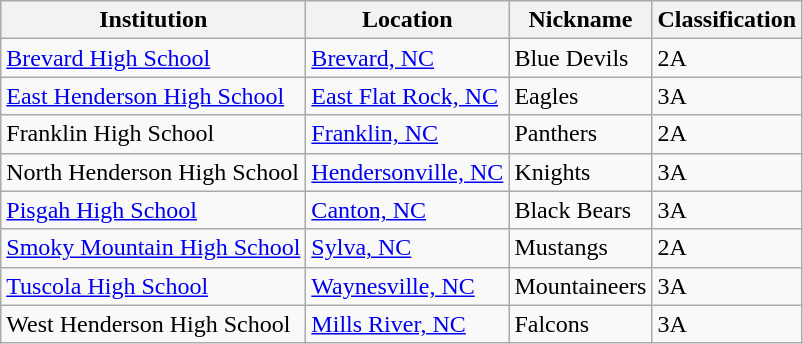<table class="wikitable">
<tr>
<th>Institution</th>
<th>Location</th>
<th>Nickname</th>
<th>Classification</th>
</tr>
<tr>
<td><a href='#'>Brevard High School</a></td>
<td><a href='#'>Brevard, NC</a></td>
<td>Blue Devils</td>
<td>2A</td>
</tr>
<tr>
<td><a href='#'>East Henderson High School</a></td>
<td><a href='#'>East Flat Rock, NC</a></td>
<td>Eagles</td>
<td>3A</td>
</tr>
<tr>
<td>Franklin High School</td>
<td><a href='#'>Franklin, NC</a></td>
<td>Panthers</td>
<td>2A</td>
</tr>
<tr>
<td>North Henderson High School</td>
<td><a href='#'>Hendersonville, NC</a></td>
<td>Knights</td>
<td>3A</td>
</tr>
<tr>
<td><a href='#'>Pisgah High School</a></td>
<td><a href='#'>Canton, NC</a></td>
<td>Black Bears</td>
<td>3A</td>
</tr>
<tr>
<td><a href='#'>Smoky Mountain High School</a></td>
<td><a href='#'>Sylva, NC</a></td>
<td>Mustangs</td>
<td>2A</td>
</tr>
<tr>
<td><a href='#'>Tuscola High School</a></td>
<td><a href='#'>Waynesville, NC</a></td>
<td>Mountaineers</td>
<td>3A</td>
</tr>
<tr>
<td>West Henderson High School</td>
<td><a href='#'>Mills River, NC</a></td>
<td>Falcons</td>
<td>3A</td>
</tr>
</table>
